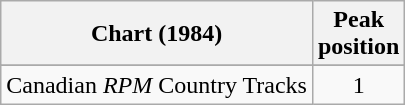<table class="wikitable sortable">
<tr>
<th align="left">Chart (1984)</th>
<th align="center">Peak<br>position</th>
</tr>
<tr>
</tr>
<tr>
<td align="left">Canadian <em>RPM</em> Country Tracks</td>
<td align="center">1</td>
</tr>
</table>
